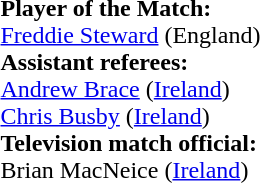<table style="width:100%">
<tr>
<td><br><strong>Player of the Match:</strong>
<br><a href='#'>Freddie Steward</a> (England)<br><strong>Assistant referees:</strong>
<br><a href='#'>Andrew Brace</a> (<a href='#'>Ireland</a>)
<br><a href='#'>Chris Busby</a> (<a href='#'>Ireland</a>)
<br><strong>Television match official:</strong>
<br>Brian MacNeice (<a href='#'>Ireland</a>)</td>
</tr>
</table>
